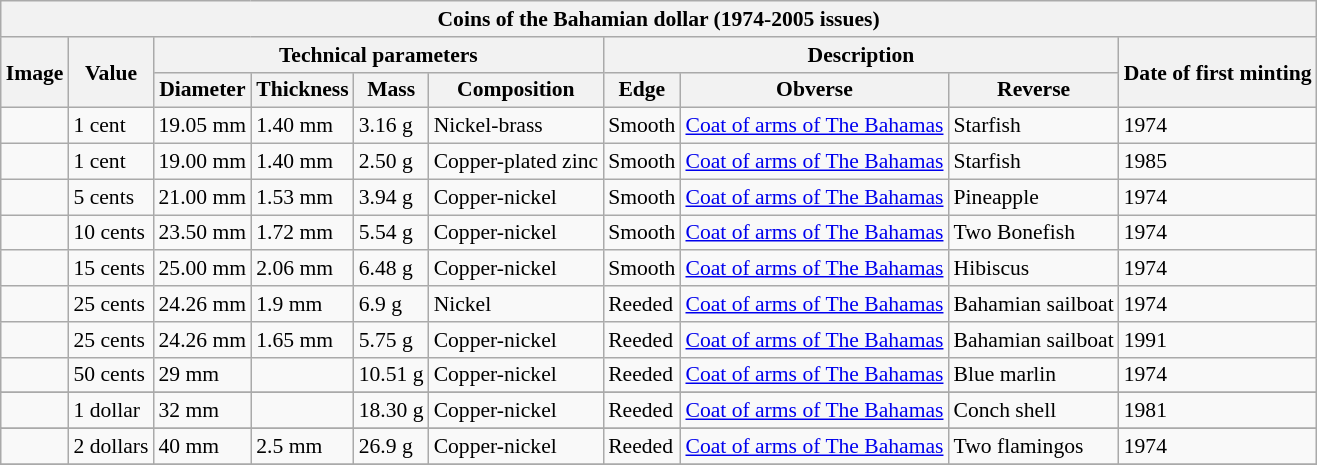<table class="wikitable" style="font-size: 90%">
<tr>
<th colspan="10">Coins of the Bahamian dollar (1974-2005 issues)</th>
</tr>
<tr>
<th rowspan="2">Image</th>
<th rowspan="2">Value</th>
<th colspan="4">Technical parameters</th>
<th colspan="3">Description</th>
<th rowspan="2">Date of first minting</th>
</tr>
<tr>
<th>Diameter</th>
<th>Thickness</th>
<th>Mass</th>
<th>Composition</th>
<th>Edge</th>
<th>Obverse</th>
<th>Reverse</th>
</tr>
<tr>
<td></td>
<td>1 cent</td>
<td>19.05 mm</td>
<td>1.40 mm</td>
<td>3.16 g</td>
<td>Nickel-brass</td>
<td>Smooth</td>
<td><a href='#'>Coat of arms of The Bahamas</a></td>
<td>Starfish</td>
<td>1974</td>
</tr>
<tr>
<td></td>
<td>1 cent</td>
<td>19.00 mm</td>
<td>1.40 mm</td>
<td>2.50 g</td>
<td>Copper-plated zinc</td>
<td>Smooth</td>
<td><a href='#'>Coat of arms of The Bahamas</a></td>
<td>Starfish</td>
<td>1985</td>
</tr>
<tr>
<td></td>
<td>5 cents</td>
<td>21.00 mm</td>
<td>1.53 mm</td>
<td>3.94 g</td>
<td>Copper-nickel</td>
<td>Smooth</td>
<td><a href='#'>Coat of arms of The Bahamas</a></td>
<td>Pineapple</td>
<td>1974</td>
</tr>
<tr>
<td></td>
<td>10 cents</td>
<td>23.50 mm</td>
<td>1.72 mm</td>
<td>5.54 g</td>
<td>Copper-nickel</td>
<td>Smooth</td>
<td><a href='#'>Coat of arms of The Bahamas</a></td>
<td>Two Bonefish</td>
<td>1974</td>
</tr>
<tr>
<td></td>
<td>15 cents</td>
<td>25.00 mm</td>
<td>2.06 mm</td>
<td>6.48 g</td>
<td>Copper-nickel</td>
<td>Smooth</td>
<td><a href='#'>Coat of arms of The Bahamas</a></td>
<td>Hibiscus</td>
<td>1974</td>
</tr>
<tr>
<td></td>
<td>25 cents</td>
<td>24.26 mm</td>
<td>1.9 mm</td>
<td>6.9 g</td>
<td>Nickel</td>
<td>Reeded</td>
<td><a href='#'>Coat of arms of The Bahamas</a></td>
<td>Bahamian sailboat</td>
<td>1974</td>
</tr>
<tr>
<td></td>
<td>25 cents</td>
<td>24.26 mm</td>
<td>1.65 mm</td>
<td>5.75 g</td>
<td>Copper-nickel</td>
<td>Reeded</td>
<td><a href='#'>Coat of arms of The Bahamas</a></td>
<td>Bahamian sailboat</td>
<td>1991</td>
</tr>
<tr>
<td></td>
<td>50 cents</td>
<td>29 mm</td>
<td></td>
<td>10.51 g</td>
<td>Copper-nickel</td>
<td>Reeded</td>
<td><a href='#'>Coat of arms of The Bahamas</a></td>
<td>Blue marlin</td>
<td>1974</td>
</tr>
<tr>
</tr>
<tr>
<td></td>
<td>1 dollar</td>
<td>32 mm</td>
<td></td>
<td>18.30 g</td>
<td>Copper-nickel</td>
<td>Reeded</td>
<td><a href='#'>Coat of arms of The Bahamas</a></td>
<td>Conch shell</td>
<td>1981</td>
</tr>
<tr>
</tr>
<tr>
<td></td>
<td>2 dollars</td>
<td>40 mm</td>
<td>2.5 mm</td>
<td>26.9 g</td>
<td>Copper-nickel</td>
<td>Reeded</td>
<td><a href='#'>Coat of arms of The Bahamas</a></td>
<td>Two flamingos</td>
<td>1974</td>
</tr>
<tr>
</tr>
</table>
